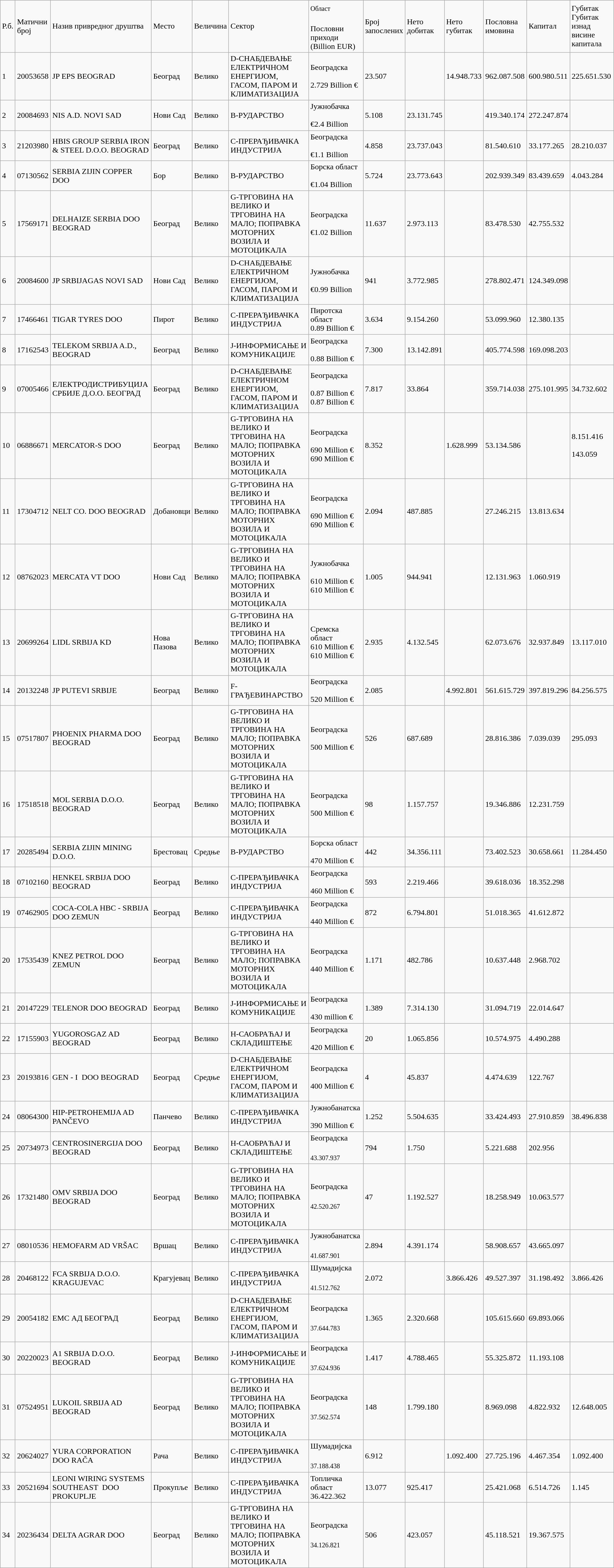<table class="wikitable">
<tr>
<td>Р.б.</td>
<td>Матични број</td>
<td colspan="6">Назив привредног друштва</td>
<td colspan="2">Место</td>
<td colspan="2">Величина</td>
<td colspan="2">Сектор</td>
<td colspan="2"><sub>Област                              </sub> Пословни приходи<br>(Billion EUR)</td>
<td colspan="2">Број запослених</td>
<td colspan="2">Нето добитак</td>
<td colspan="2">Нето губитак</td>
<td colspan="2">Пословна имовина</td>
<td colspan="2">Капитал</td>
<td colspan="2">Губитак Губитак    изнад висине<br>капитала</td>
</tr>
<tr>
<td>1</td>
<td>20053658</td>
<td colspan="6">JP EPS BEOGRAD</td>
<td colspan="2">Београд</td>
<td colspan="2">Велико</td>
<td colspan="2">D-СНАБДЕВАЊЕ ЕЛЕКТРИЧНОМ ЕНЕРГИЈОМ, ГАСОМ, ПАРОМ И КЛИМАТИЗАЦИЈА</td>
<td colspan="2">Београдска                 <br>2.729 Billion €</td>
<td colspan="2">23.507</td>
<td colspan="2"></td>
<td colspan="2">14.948.733</td>
<td colspan="2">962.087.508</td>
<td colspan="2">600.980.511</td>
<td colspan="2">225.651.530</td>
</tr>
<tr>
<td>2</td>
<td>20084693</td>
<td colspan="6">NIS A.D. NOVI SAD</td>
<td colspan="2">Нови Сад</td>
<td colspan="2">Велико</td>
<td colspan="2">B-РУДАРСТВО</td>
<td colspan="2">Јужнобачка                 <br>€2.4 Billion</td>
<td colspan="2">5.108</td>
<td colspan="2">23.131.745</td>
<td colspan="2"></td>
<td colspan="2">419.340.174</td>
<td colspan="2">272.247.874</td>
<td colspan="2"></td>
</tr>
<tr>
<td>3</td>
<td>21203980</td>
<td colspan="6">HBIS GROUP SERBIA IRON & STEEL D.O.O. BEOGRAD</td>
<td colspan="2">Београд</td>
<td colspan="2">Велико</td>
<td colspan="2">C-ПРЕРАЂИВАЧКА ИНДУСТРИЈА</td>
<td colspan="2">Београдска                 <br>€1.1 Billion</td>
<td colspan="2">4.858</td>
<td colspan="2">23.737.043</td>
<td colspan="2"></td>
<td colspan="2">81.540.610</td>
<td colspan="2">33.177.265</td>
<td colspan="2">28.210.037</td>
</tr>
<tr>
<td>4</td>
<td>07130562</td>
<td colspan="6">SERBIA ZIJIN COPPER DOO</td>
<td colspan="2">Бор</td>
<td colspan="2">Велико</td>
<td colspan="2">B-РУДАРСТВО</td>
<td colspan="2">Борска област            <br>€1.04 Billion</td>
<td colspan="2">5.724</td>
<td colspan="2">23.773.643</td>
<td colspan="2"></td>
<td colspan="2">202.939.349</td>
<td colspan="2">83.439.659</td>
<td colspan="2">4.043.284</td>
</tr>
<tr>
<td>5</td>
<td>17569171</td>
<td colspan="6">DELHAIZE SERBIA DOO BEOGRAD</td>
<td colspan="2">Београд</td>
<td colspan="2">Велико</td>
<td colspan="2">G-ТРГОВИНА НА ВЕЛИКО И ТРГОВИНА НА МАЛО; ПОПРАВКА МОТОРНИХ ВОЗИЛА И МОТОЦИКАЛА</td>
<td colspan="2">Београдска                    <br>€1.02 Billion</td>
<td colspan="2">11.637</td>
<td colspan="2">2.973.113</td>
<td colspan="2"></td>
<td colspan="2">83.478.530</td>
<td colspan="2">42.755.532</td>
<td colspan="2"></td>
</tr>
<tr>
<td>6</td>
<td>20084600</td>
<td colspan="6">JP SRBIJAGAS NOVI SAD</td>
<td colspan="2">Нови Сад</td>
<td colspan="2">Велико</td>
<td colspan="2">D-СНАБДЕВАЊЕ ЕЛЕКТРИЧНОМ ЕНЕРГИЈОМ, ГАСОМ, ПАРОМ И КЛИМАТИЗАЦИЈА</td>
<td colspan="2">Јужнобачка                   <br>€0.99 Billion</td>
<td colspan="2">941</td>
<td colspan="2">3.772.985</td>
<td colspan="2"></td>
<td colspan="2">278.802.471</td>
<td colspan="2">124.349.098</td>
<td colspan="2"></td>
</tr>
<tr>
<td>7</td>
<td>17466461</td>
<td colspan="6">TIGAR TYRES DOO</td>
<td colspan="2">Пирот</td>
<td colspan="2">Велико</td>
<td colspan="2">C-ПРЕРАЂИВАЧКА ИНДУСТРИЈА</td>
<td colspan="2">Пиротска област        <br>0.89 Billion €</td>
<td colspan="2">3.634</td>
<td colspan="2">9.154.260</td>
<td colspan="2"></td>
<td colspan="2">53.099.960</td>
<td colspan="2">12.380.135</td>
<td colspan="2"></td>
</tr>
<tr>
<td>8</td>
<td>17162543</td>
<td colspan="6">TELEKOM SRBIJA A.D., BEOGRAD</td>
<td colspan="2">Београд</td>
<td colspan="2">Велико</td>
<td colspan="2">J-ИНФОРМИСАЊЕ И КОМУНИКАЦИЈЕ</td>
<td colspan="2">Београдска                  <br>0.88 Billion €</td>
<td colspan="2">7.300</td>
<td colspan="2">13.142.891</td>
<td colspan="2"></td>
<td colspan="2">405.774.598</td>
<td colspan="2">169.098.203</td>
<td colspan="2"></td>
</tr>
<tr>
<td>9</td>
<td>07005466</td>
<td colspan="6">ЕЛЕКТРОДИСТРИБУЦИЈА СРБИЈЕ Д.О.О. БЕОГРАД</td>
<td colspan="2">Београд</td>
<td colspan="2">Велико</td>
<td colspan="2">D-СНАБДЕВАЊЕ ЕЛЕКТРИЧНОМ ЕНЕРГИЈОМ, ГАСОМ, ПАРОМ И КЛИМАТИЗАЦИЈА</td>
<td colspan="2">Београдска                   <br>0.87 Billion €<br>0.87 Billion €</td>
<td colspan="2">7.817</td>
<td colspan="2">33.864</td>
<td colspan="2"></td>
<td colspan="2">359.714.038</td>
<td colspan="2">275.101.995</td>
<td colspan="2">34.732.602</td>
</tr>
<tr>
<td>10</td>
<td>06886671</td>
<td colspan="6">MERCATOR-S DOO</td>
<td colspan="2">Београд</td>
<td colspan="2">Велико</td>
<td colspan="2">G-ТРГОВИНА НА ВЕЛИКО И ТРГОВИНА НА МАЛО; ПОПРАВКА МОТОРНИХ ВОЗИЛА И МОТОЦИКАЛА</td>
<td colspan="2">Београдска                   <br>690 Million €<br>690 Million €</td>
<td colspan="2">8.352</td>
<td colspan="2"></td>
<td colspan="2">1.628.999</td>
<td colspan="2">53.134.586</td>
<td colspan="2"></td>
<td colspan="2">8.151.416                143.059</td>
</tr>
<tr>
<td>11</td>
<td>17304712</td>
<td colspan="6">NELT CO. DOO BEOGRAD</td>
<td colspan="2">Добановци</td>
<td colspan="2">Велико</td>
<td colspan="2">G-ТРГОВИНА НА ВЕЛИКО И ТРГОВИНА НА МАЛО; ПОПРАВКА МОТОРНИХ ВОЗИЛА И МОТОЦИКАЛА</td>
<td colspan="2">Београдска                  <br>690 Million €<br>690 Million €</td>
<td colspan="2">2.094</td>
<td colspan="2">487.885</td>
<td colspan="2"></td>
<td colspan="2">27.246.215</td>
<td colspan="2">13.813.634</td>
<td colspan="2"></td>
</tr>
<tr>
<td>12</td>
<td>08762023</td>
<td colspan="6">MERCATA VT DOO</td>
<td colspan="2">Нови Сад</td>
<td colspan="2">Велико</td>
<td colspan="2">G-ТРГОВИНА НА ВЕЛИКО И ТРГОВИНА НА МАЛО; ПОПРАВКА МОТОРНИХ ВОЗИЛА И МОТОЦИКАЛА</td>
<td colspan="2">Јужнобачка                   <br>610 Million €<br>610 Million €</td>
<td colspan="2">1.005</td>
<td colspan="2">944.941</td>
<td colspan="2"></td>
<td colspan="2">12.131.963</td>
<td colspan="2">1.060.919</td>
<td colspan="2"></td>
</tr>
<tr>
<td>13</td>
<td>20699264</td>
<td colspan="6">LIDL SRBIJA KD</td>
<td colspan="2">Нова Пазова</td>
<td colspan="2">Велико</td>
<td colspan="2">G-ТРГОВИНА НА ВЕЛИКО И ТРГОВИНА НА МАЛО; ПОПРАВКА МОТОРНИХ ВОЗИЛА И МОТОЦИКАЛА</td>
<td colspan="2">Сремска област            <br>610 Million  €<br>610 Million  €</td>
<td colspan="2">2.935</td>
<td colspan="2">4.132.545</td>
<td colspan="2"></td>
<td colspan="2">62.073.676</td>
<td colspan="2">32.937.849</td>
<td colspan="2">13.117.010</td>
</tr>
<tr>
<td>14</td>
<td>20132248</td>
<td colspan="6">JP PUTEVI SRBIJE</td>
<td colspan="2">Београд</td>
<td colspan="2">Велико</td>
<td colspan="2">F-ГРАЂЕВИНАРСТВО</td>
<td colspan="2">Београдска                     <br>520 Million €</td>
<td colspan="2">2.085</td>
<td colspan="2"></td>
<td colspan="2">4.992.801</td>
<td colspan="2">561.615.729</td>
<td colspan="2">397.819.296</td>
<td colspan="2">84.256.575</td>
</tr>
<tr>
<td>15</td>
<td>07517807</td>
<td colspan="6">PHOENIX PHARMA DOO BEOGRAD</td>
<td colspan="2">Београд</td>
<td colspan="2">Велико</td>
<td colspan="2">G-ТРГОВИНА НА ВЕЛИКО И ТРГОВИНА НА МАЛО; ПОПРАВКА МОТОРНИХ ВОЗИЛА И МОТОЦИКАЛА</td>
<td colspan="2">Београдска                   <br>500 Million €</td>
<td colspan="2">526</td>
<td colspan="2">687.689</td>
<td colspan="2"></td>
<td colspan="2">28.816.386</td>
<td colspan="2">7.039.039</td>
<td colspan="2">295.093</td>
</tr>
<tr>
<td>16</td>
<td>17518518</td>
<td colspan="6">MOL SERBIA D.O.O. BEOGRAD</td>
<td colspan="2">Београд</td>
<td colspan="2">Велико</td>
<td colspan="2">G-ТРГОВИНА НА ВЕЛИКО И ТРГОВИНА НА МАЛО; ПОПРАВКА МОТОРНИХ ВОЗИЛА И МОТОЦИКАЛА</td>
<td colspan="2">Београдска                      <br>500 Million €</td>
<td colspan="2">98</td>
<td colspan="2">1.157.757</td>
<td colspan="2"></td>
<td colspan="2">19.346.886</td>
<td colspan="2">12.231.759</td>
<td colspan="2"></td>
</tr>
<tr>
<td>17</td>
<td>20285494</td>
<td colspan="6">SERBIA ZIJIN MINING D.O.O.</td>
<td colspan="2">Брестовац</td>
<td colspan="2">Средње</td>
<td colspan="2">B-РУДАРСТВО</td>
<td colspan="2">Борска област             <br>470 Million €</td>
<td colspan="2">442</td>
<td colspan="2">34.356.111</td>
<td colspan="2"></td>
<td colspan="2">73.402.523</td>
<td colspan="2">30.658.661</td>
<td colspan="2">11.284.450</td>
</tr>
<tr>
<td>18</td>
<td>07102160</td>
<td colspan="6">HENKEL SRBIJA DOO BEOGRAD</td>
<td colspan="2">Београд</td>
<td colspan="2">Велико</td>
<td colspan="2">C-ПРЕРАЂИВАЧКА ИНДУСТРИЈА</td>
<td colspan="2">Београдска                  <br>460 Million €</td>
<td colspan="2">593</td>
<td colspan="2">2.219.466</td>
<td colspan="2"></td>
<td colspan="2">39.618.036</td>
<td colspan="2">18.352.298</td>
<td colspan="2"></td>
</tr>
<tr>
<td>19</td>
<td>07462905</td>
<td colspan="6">COCA-COLA HBC - SRBIJA DOO ZEMUN</td>
<td colspan="2">Београд</td>
<td colspan="2">Велико</td>
<td colspan="2">C-ПРЕРАЂИВАЧКА ИНДУСТРИЈА</td>
<td colspan="2">Београдска                    <br>440 Million €</td>
<td colspan="2">872</td>
<td colspan="2">6.794.801</td>
<td colspan="2"></td>
<td colspan="2">51.018.365</td>
<td colspan="2">41.612.872</td>
<td colspan="2"></td>
</tr>
<tr>
<td>20</td>
<td>17535439</td>
<td colspan="6">KNEZ PETROL DOO ZEMUN</td>
<td colspan="2">Београд</td>
<td colspan="2">Велико</td>
<td colspan="2">G-ТРГОВИНА НА ВЕЛИКО И ТРГОВИНА НА МАЛО; ПОПРАВКА МОТОРНИХ ВОЗИЛА И МОТОЦИКАЛА</td>
<td colspan="2">Београдска                    <br>440 Million €</td>
<td colspan="2">1.171</td>
<td colspan="2">482.786</td>
<td colspan="2"></td>
<td colspan="2">10.637.448</td>
<td colspan="2">2.968.702</td>
<td colspan="2"></td>
</tr>
<tr>
<td>21</td>
<td>20147229</td>
<td colspan="6">TELENOR DOO BEOGRAD</td>
<td colspan="2">Београд</td>
<td colspan="2">Велико</td>
<td colspan="2">J-ИНФОРМИСАЊЕ И КОМУНИКАЦИЈЕ</td>
<td colspan="2">Београдска                    <br>430 million €</td>
<td colspan="2">1.389</td>
<td colspan="2">7.314.130</td>
<td colspan="2"></td>
<td colspan="2">31.094.719</td>
<td colspan="2">22.014.647</td>
<td colspan="2"></td>
</tr>
<tr>
<td>22</td>
<td>17155903</td>
<td colspan="6">YUGOROSGAZ AD BEOGRAD</td>
<td colspan="2">Београд</td>
<td colspan="2">Велико</td>
<td colspan="2">H-САОБРАЋАЈ И СКЛАДИШТЕЊЕ</td>
<td colspan="2">Београдска                  <br>420 Million €</td>
<td colspan="2">20</td>
<td colspan="2">1.065.856</td>
<td colspan="2"></td>
<td colspan="2">10.574.975</td>
<td colspan="2">4.490.288</td>
<td colspan="2"></td>
</tr>
<tr>
<td>23</td>
<td>20193816</td>
<td colspan="6">GEN  - I  DOO BEOGRAD</td>
<td colspan="2">Београд</td>
<td colspan="2">Средње</td>
<td colspan="2">D-СНАБДЕВАЊЕ ЕЛЕКТРИЧНОМ ЕНЕРГИЈОМ, ГАСОМ, ПАРОМ И КЛИМАТИЗАЦИЈА</td>
<td colspan="2">Београдска                     <br>400 Million €</td>
<td colspan="2">4</td>
<td colspan="2">45.837</td>
<td colspan="2"></td>
<td colspan="2">4.474.639</td>
<td colspan="2">122.767</td>
<td colspan="2"></td>
</tr>
<tr>
<td>24</td>
<td>08064300</td>
<td colspan="6">HIP-PETROHEMIJA AD PANČEVO</td>
<td colspan="2">Панчево</td>
<td colspan="2">Велико</td>
<td colspan="2">C-ПРЕРАЂИВАЧКА ИНДУСТРИЈА</td>
<td colspan="2">Јужнобанатска               <br>390 Million €</td>
<td colspan="2">1.252</td>
<td colspan="2">5.504.635</td>
<td colspan="2"></td>
<td colspan="2">33.424.493</td>
<td colspan="2">27.910.859</td>
<td colspan="2">38.496.838</td>
</tr>
<tr>
<td>25</td>
<td>20734973</td>
<td colspan="6">CENTROSINERGIJA DOO BEOGRAD</td>
<td colspan="2">Београд</td>
<td colspan="2">Велико</td>
<td colspan="2">H-САОБРАЋАЈ И СКЛАДИШТЕЊЕ</td>
<td colspan="2">Београдска                    <sub>43.307.937</sub></td>
<td colspan="2">794</td>
<td colspan="2">1.750</td>
<td colspan="2"></td>
<td colspan="2">5.221.688</td>
<td colspan="2">202.956</td>
<td colspan="2"></td>
</tr>
<tr>
<td>26</td>
<td>17321480</td>
<td colspan="6">OMV SRBIJA DOO BEOGRAD</td>
<td colspan="2">Београд</td>
<td colspan="2">Велико</td>
<td colspan="2">G-ТРГОВИНА НА ВЕЛИКО И ТРГОВИНА НА МАЛО; ПОПРАВКА МОТОРНИХ ВОЗИЛА И МОТОЦИКАЛА</td>
<td colspan="2">Београдска                   <sub>42.520.267</sub></td>
<td colspan="2">47</td>
<td colspan="2">1.192.527</td>
<td colspan="2"></td>
<td colspan="2">18.258.949</td>
<td colspan="2">10.063.577</td>
<td colspan="2"></td>
</tr>
<tr>
<td>27</td>
<td>08010536</td>
<td colspan="6">HEMOFARM AD VRŠAC</td>
<td colspan="2">Вршац</td>
<td colspan="2">Велико</td>
<td colspan="2">C-ПРЕРАЂИВАЧКА ИНДУСТРИЈА</td>
<td colspan="2">Јужнобанатска                <sub>41.687.901</sub></td>
<td colspan="2">2.894</td>
<td colspan="2">4.391.174</td>
<td colspan="2"></td>
<td colspan="2">58.908.657</td>
<td colspan="2">43.665.097</td>
<td colspan="2"></td>
</tr>
<tr>
<td>28</td>
<td>20468122</td>
<td colspan="6">FCA SRBIJA D.O.O. KRAGUJEVAC</td>
<td colspan="2">Крагујевац</td>
<td colspan="2">Велико</td>
<td colspan="2">C-ПРЕРАЂИВАЧКА ИНДУСТРИЈА</td>
<td colspan="2">Шумадијска                     <sub>41.512.762</sub></td>
<td colspan="2">2.072</td>
<td colspan="2"></td>
<td colspan="2">3.866.426</td>
<td colspan="2">49.527.397</td>
<td colspan="2">31.198.492</td>
<td colspan="2">3.866.426</td>
</tr>
<tr>
<td>29</td>
<td>20054182</td>
<td colspan="6">ЕМС АД БЕОГРАД</td>
<td colspan="2">Београд</td>
<td colspan="2">Велико</td>
<td colspan="2">D-СНАБДЕВАЊЕ ЕЛЕКТРИЧНОМ ЕНЕРГИЈОМ, ГАСОМ, ПАРОМ И КЛИМАТИЗАЦИЈА</td>
<td colspan="2">Београдска                    <sub>37.644.783</sub></td>
<td colspan="2">1.365</td>
<td colspan="2">2.320.668</td>
<td colspan="2"></td>
<td colspan="2">105.615.660</td>
<td colspan="2">69.893.066</td>
<td colspan="2"></td>
</tr>
<tr>
<td>30</td>
<td>20220023</td>
<td colspan="6">A1 SRBIJA D.O.O. BEOGRAD</td>
<td colspan="2">Београд</td>
<td colspan="2">Велико</td>
<td colspan="2">J-ИНФОРМИСАЊЕ И КОМУНИКАЦИЈЕ</td>
<td colspan="2">Београдска                    <sub>37.624.936</sub></td>
<td colspan="2">1.417</td>
<td colspan="2">4.788.465</td>
<td colspan="2"></td>
<td colspan="2">55.325.872</td>
<td colspan="2">11.193.108</td>
<td colspan="2"></td>
</tr>
<tr>
<td>31</td>
<td>07524951</td>
<td colspan="6">LUKOIL SRBIJA AD BEOGRAD</td>
<td colspan="2">Београд</td>
<td colspan="2">Велико</td>
<td colspan="2">G-ТРГОВИНА НА ВЕЛИКО И ТРГОВИНА НА МАЛО; ПОПРАВКА МОТОРНИХ ВОЗИЛА И МОТОЦИКАЛА</td>
<td colspan="2">Београдска                    <sub>37.562.574</sub></td>
<td colspan="2">148</td>
<td colspan="2">1.799.180</td>
<td colspan="2"></td>
<td colspan="2">8.969.098</td>
<td colspan="2">4.822.932</td>
<td colspan="2">12.648.005</td>
</tr>
<tr>
<td>32</td>
<td>20624027</td>
<td colspan="6">YURA CORPORATION DOO RAČA</td>
<td colspan="2">Рача</td>
<td colspan="2">Велико</td>
<td colspan="2">C-ПРЕРАЂИВАЧКА ИНДУСТРИЈА</td>
<td colspan="2">Шумадијска                    <sub>37.188.438</sub></td>
<td colspan="2">6.912</td>
<td colspan="2"></td>
<td colspan="2">1.092.400</td>
<td colspan="2">27.725.196</td>
<td colspan="2">4.467.354</td>
<td colspan="2">1.092.400</td>
</tr>
<tr>
<td>33</td>
<td>20521694</td>
<td colspan="6">LEONI WIRING SYSTEMS SOUTHEAST  DOO PROKUPLJE</td>
<td colspan="2">Прокупље</td>
<td colspan="2">Велико</td>
<td colspan="2">C-ПРЕРАЂИВАЧКА ИНДУСТРИЈА</td>
<td colspan="2">Топличка област          36.422.362</td>
<td colspan="2">13.077</td>
<td colspan="2">925.417</td>
<td colspan="2"></td>
<td colspan="2">25.421.068</td>
<td colspan="2">6.514.726</td>
<td colspan="2">1.145</td>
</tr>
<tr>
<td>34</td>
<td>20236434</td>
<td colspan="6">DELTA AGRAR DOO</td>
<td colspan="2">Београд</td>
<td colspan="2">Велико</td>
<td colspan="2">G-ТРГОВИНА НА ВЕЛИКО И ТРГОВИНА НА МАЛО; ПОПРАВКА МОТОРНИХ ВОЗИЛА И МОТОЦИКАЛА</td>
<td colspan="2">Београдска                     <sub>34.126.821</sub></td>
<td colspan="2">506</td>
<td colspan="2">423.057</td>
<td colspan="2"></td>
<td colspan="2">45.118.521</td>
<td colspan="2">19.367.575</td>
<td colspan="2"></td>
</tr>
</table>
